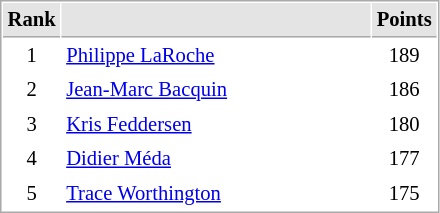<table cellspacing="1" cellpadding="3" style="border:1px solid #AAAAAA;font-size:86%">
<tr bgcolor="#E4E4E4">
<th style="border-bottom:1px solid #AAAAAA" width=10>Rank</th>
<th style="border-bottom:1px solid #AAAAAA" width=200></th>
<th style="border-bottom:1px solid #AAAAAA" width=20>Points</th>
</tr>
<tr>
<td align="center">1</td>
<td> <a href='#'>Philippe LaRoche</a></td>
<td align=center>189</td>
</tr>
<tr>
<td align="center">2</td>
<td> <a href='#'>Jean-Marc Bacquin</a></td>
<td align=center>186</td>
</tr>
<tr>
<td align="center">3</td>
<td> <a href='#'>Kris Feddersen</a></td>
<td align=center>180</td>
</tr>
<tr>
<td align="center">4</td>
<td> <a href='#'>Didier Méda</a></td>
<td align=center>177</td>
</tr>
<tr>
<td align="center">5</td>
<td> <a href='#'>Trace Worthington</a></td>
<td align=center>175</td>
</tr>
</table>
